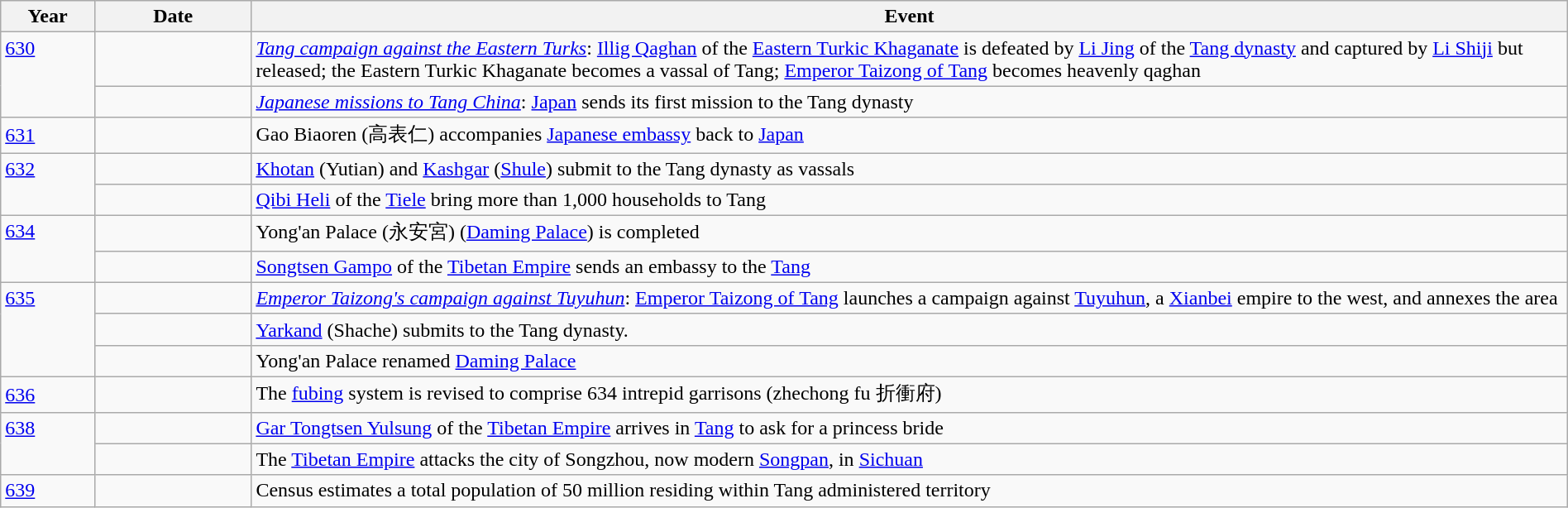<table class="wikitable" width="100%">
<tr>
<th style="width:6%">Year</th>
<th style="width:10%">Date</th>
<th>Event</th>
</tr>
<tr>
<td rowspan="2" valign="top"><a href='#'>630</a></td>
<td></td>
<td><em><a href='#'>Tang campaign against the Eastern Turks</a></em>: <a href='#'>Illig Qaghan</a> of the <a href='#'>Eastern Turkic Khaganate</a> is defeated by <a href='#'>Li Jing</a> of the <a href='#'>Tang dynasty</a> and captured by <a href='#'>Li Shiji</a> but released; the Eastern Turkic Khaganate becomes a vassal of Tang; <a href='#'>Emperor Taizong of Tang</a> becomes heavenly qaghan</td>
</tr>
<tr>
<td></td>
<td><em><a href='#'>Japanese missions to Tang China</a></em>: <a href='#'>Japan</a> sends its first mission to the Tang dynasty</td>
</tr>
<tr>
<td><a href='#'>631</a></td>
<td></td>
<td>Gao Biaoren (高表仁) accompanies <a href='#'>Japanese embassy</a> back to <a href='#'>Japan</a></td>
</tr>
<tr>
<td rowspan="2" valign="top"><a href='#'>632</a></td>
<td></td>
<td><a href='#'>Khotan</a> (Yutian) and <a href='#'>Kashgar</a> (<a href='#'>Shule</a>) submit to the Tang dynasty as vassals</td>
</tr>
<tr>
<td></td>
<td><a href='#'>Qibi Heli</a> of the <a href='#'>Tiele</a> bring more than 1,000 households to Tang</td>
</tr>
<tr>
<td rowspan="2" valign="top"><a href='#'>634</a></td>
<td></td>
<td>Yong'an Palace (永安宮) (<a href='#'>Daming Palace</a>) is completed</td>
</tr>
<tr>
<td></td>
<td><a href='#'>Songtsen Gampo</a> of the <a href='#'>Tibetan Empire</a> sends an embassy to the <a href='#'>Tang</a></td>
</tr>
<tr>
<td rowspan="3" valign="top"><a href='#'>635</a></td>
<td></td>
<td><em><a href='#'>Emperor Taizong's campaign against Tuyuhun</a></em>: <a href='#'>Emperor Taizong of Tang</a> launches a campaign against <a href='#'>Tuyuhun</a>, a <a href='#'>Xianbei</a> empire to the west, and annexes the area</td>
</tr>
<tr>
<td></td>
<td><a href='#'>Yarkand</a> (Shache) submits to the Tang dynasty.</td>
</tr>
<tr>
<td></td>
<td>Yong'an Palace renamed <a href='#'>Daming Palace</a></td>
</tr>
<tr>
<td><a href='#'>636</a></td>
<td></td>
<td>The <a href='#'>fubing</a> system is revised to comprise 634 intrepid garrisons (zhechong fu 折衝府)</td>
</tr>
<tr>
<td rowspan="2" valign="top"><a href='#'>638</a></td>
<td></td>
<td><a href='#'>Gar Tongtsen Yulsung</a> of the <a href='#'>Tibetan Empire</a> arrives in <a href='#'>Tang</a> to ask for a princess bride</td>
</tr>
<tr>
<td></td>
<td>The <a href='#'>Tibetan Empire</a> attacks the city of Songzhou, now modern <a href='#'>Songpan</a>, in <a href='#'>Sichuan</a></td>
</tr>
<tr>
<td><a href='#'>639</a></td>
<td></td>
<td>Census estimates a total population of 50 million residing within Tang administered territory</td>
</tr>
</table>
